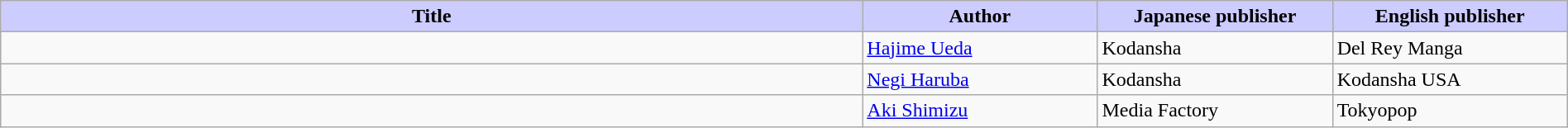<table class="wikitable" style="width: 100%;">
<tr>
<th style="background: #ccf;">Title</th>
<th style="background: #ccf; width: 15%;">Author</th>
<th style="background: #ccf; width: 15%;">Japanese publisher</th>
<th style="background: #ccf; width: 15%;">English publisher</th>
</tr>
<tr>
<td></td>
<td><a href='#'>Hajime Ueda</a></td>
<td>Kodansha</td>
<td>Del Rey Manga</td>
</tr>
<tr>
<td></td>
<td><a href='#'>Negi Haruba</a></td>
<td>Kodansha</td>
<td>Kodansha USA</td>
</tr>
<tr>
<td></td>
<td><a href='#'>Aki Shimizu</a></td>
<td>Media Factory</td>
<td>Tokyopop</td>
</tr>
</table>
